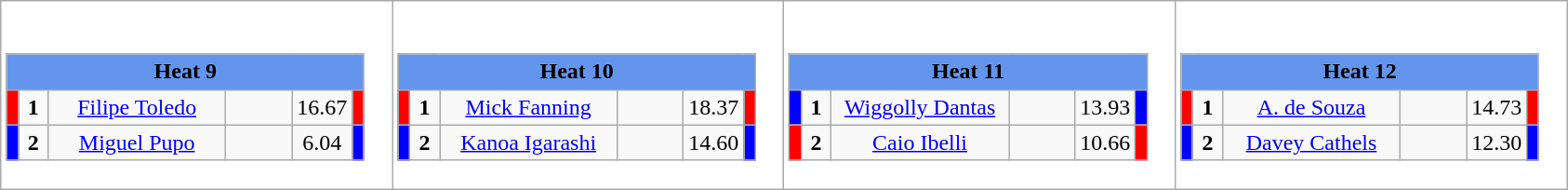<table class="wikitable" style="background:#fff;">
<tr>
<td style="margin: 1em auto;"><div><br><table class="wikitable">
<tr>
<td colspan="6"  style="text-align:center; background:#6495ed;"><strong>Heat 9</strong></td>
</tr>
<tr>
<td style="width:01px; background: #f00;"></td>
<td style="width:14px; text-align:center;"><strong>1</strong></td>
<td style="width:120px; text-align:center;"><a href='#'>Filipe Toledo</a></td>
<td style="width:40px; text-align:center;"></td>
<td style="width:20px; text-align:center;">16.67</td>
<td style="width:01px; background: #f00;"></td>
</tr>
<tr>
<td style="width:01px; background: #00f;"></td>
<td style="width:14px; text-align:center;"><strong>2</strong></td>
<td style="width:120px; text-align:center;"><a href='#'>Miguel Pupo</a></td>
<td style="width:40px; text-align:center;"></td>
<td style="width:20px; text-align:center;">6.04</td>
<td style="width:01px; background: #00f;"></td>
</tr>
</table>
</div></td>
<td style="margin: 1em auto;"><div><br><table class="wikitable">
<tr>
<td colspan="6"  style="text-align:center; background:#6495ed;"><strong>Heat 10</strong></td>
</tr>
<tr>
<td style="width:01px; background: #f00;"></td>
<td style="width:14px; text-align:center;"><strong>1</strong></td>
<td style="width:120px; text-align:center;"><a href='#'>Mick Fanning</a></td>
<td style="width:40px; text-align:center;"></td>
<td style="width:20px; text-align:center;">18.37</td>
<td style="width:01px; background: #f00;"></td>
</tr>
<tr>
<td style="width:01px; background: #00f;"></td>
<td style="width:14px; text-align:center;"><strong>2</strong></td>
<td style="width:120px; text-align:center;"><a href='#'>Kanoa Igarashi</a></td>
<td style="width:40px; text-align:center;"></td>
<td style="width:20px; text-align:center;">14.60</td>
<td style="width:01px; background: #00f;"></td>
</tr>
</table>
</div></td>
<td style="margin: 1em auto;"><div><br><table class="wikitable">
<tr>
<td colspan="6"  style="text-align:center; background:#6495ed;"><strong>Heat 11</strong></td>
</tr>
<tr>
<td style="width:01px; background: #00f;"></td>
<td style="width:14px; text-align:center;"><strong>1</strong></td>
<td style="width:120px; text-align:center;"><a href='#'>Wiggolly Dantas</a></td>
<td style="width:40px; text-align:center;"></td>
<td style="width:20px; text-align:center;">13.93</td>
<td style="width:01px; background: #00f;"></td>
</tr>
<tr>
<td style="width:01px; background: #f00;"></td>
<td style="width:14px; text-align:center;"><strong>2</strong></td>
<td style="width:120px; text-align:center;"><a href='#'>Caio Ibelli</a></td>
<td style="width:40px; text-align:center;"></td>
<td style="width:20px; text-align:center;">10.66</td>
<td style="width:01px; background: #f00;"></td>
</tr>
</table>
</div></td>
<td style="margin: 1em auto;"><div><br><table class="wikitable">
<tr>
<td colspan="6"  style="text-align:center; background:#6495ed;"><strong>Heat 12</strong></td>
</tr>
<tr>
<td style="width:01px; background: #f00;"></td>
<td style="width:14px; text-align:center;"><strong>1</strong></td>
<td style="width:120px; text-align:center;"><a href='#'>A. de Souza</a></td>
<td style="width:40px; text-align:center;"></td>
<td style="width:20px; text-align:center;">14.73</td>
<td style="width:01px; background: #f00;"></td>
</tr>
<tr>
<td style="width:01px; background: #00f;"></td>
<td style="width:14px; text-align:center;"><strong>2</strong></td>
<td style="width:120px; text-align:center;"><a href='#'>Davey Cathels</a></td>
<td style="width:40px; text-align:center;"></td>
<td style="width:20px; text-align:center;">12.30</td>
<td style="width:01px; background: #00f;"></td>
</tr>
</table>
</div></td>
</tr>
</table>
